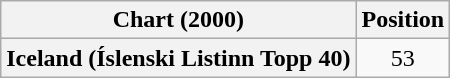<table class="wikitable plainrowheaders" style="text-align:center">
<tr>
<th scope="col">Chart (2000)</th>
<th scope="col">Position</th>
</tr>
<tr>
<th scope="row">Iceland (Íslenski Listinn Topp 40)</th>
<td>53</td>
</tr>
</table>
